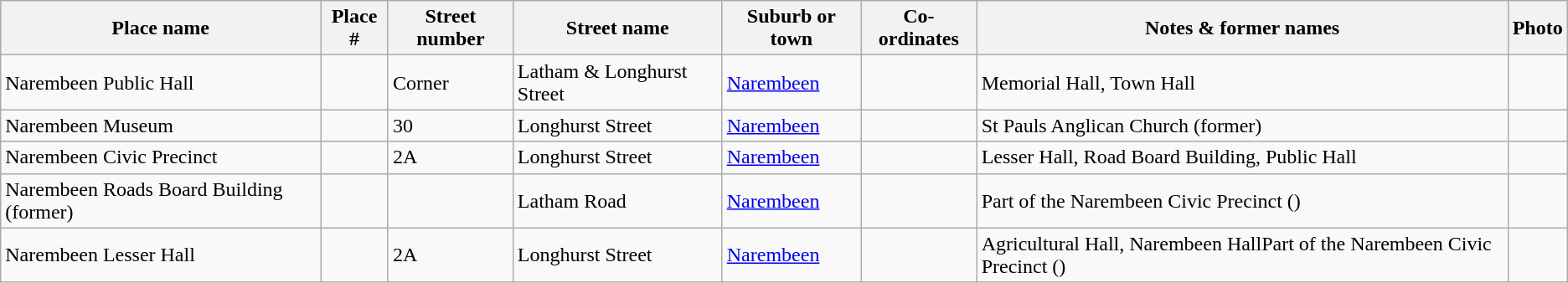<table class="wikitable sortable">
<tr>
<th>Place name</th>
<th>Place #</th>
<th>Street number</th>
<th>Street name</th>
<th>Suburb or town</th>
<th>Co-ordinates</th>
<th class="unsortable">Notes & former names</th>
<th class="unsortable">Photo</th>
</tr>
<tr>
<td>Narembeen Public Hall</td>
<td></td>
<td>Corner</td>
<td>Latham & Longhurst Street</td>
<td><a href='#'>Narembeen</a></td>
<td></td>
<td>Memorial Hall, Town Hall</td>
<td></td>
</tr>
<tr>
<td>Narembeen Museum</td>
<td></td>
<td>30</td>
<td>Longhurst Street</td>
<td><a href='#'>Narembeen</a></td>
<td></td>
<td>St Pauls Anglican Church (former)</td>
<td></td>
</tr>
<tr>
<td>Narembeen Civic Precinct</td>
<td></td>
<td>2A</td>
<td>Longhurst Street</td>
<td><a href='#'>Narembeen</a></td>
<td></td>
<td>Lesser Hall, Road Board Building, Public Hall</td>
<td></td>
</tr>
<tr>
<td>Narembeen Roads Board Building (former)</td>
<td></td>
<td></td>
<td>Latham Road</td>
<td><a href='#'>Narembeen</a></td>
<td></td>
<td>Part of the Narembeen Civic Precinct ()</td>
<td></td>
</tr>
<tr>
<td>Narembeen Lesser Hall</td>
<td></td>
<td>2A</td>
<td>Longhurst Street</td>
<td><a href='#'>Narembeen</a></td>
<td></td>
<td>Agricultural Hall, Narembeen HallPart of the Narembeen Civic Precinct ()</td>
<td></td>
</tr>
</table>
